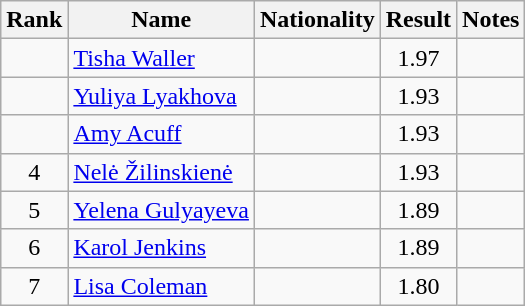<table class="wikitable sortable" style="text-align:center">
<tr>
<th>Rank</th>
<th>Name</th>
<th>Nationality</th>
<th>Result</th>
<th>Notes</th>
</tr>
<tr>
<td></td>
<td align=left><a href='#'>Tisha Waller</a></td>
<td align=left></td>
<td>1.97</td>
<td></td>
</tr>
<tr>
<td></td>
<td align=left><a href='#'>Yuliya Lyakhova</a></td>
<td align=left></td>
<td>1.93</td>
<td></td>
</tr>
<tr>
<td></td>
<td align=left><a href='#'>Amy Acuff</a></td>
<td align=left></td>
<td>1.93</td>
<td></td>
</tr>
<tr>
<td>4</td>
<td align=left><a href='#'>Nelė Žilinskienė</a></td>
<td align=left></td>
<td>1.93</td>
<td></td>
</tr>
<tr>
<td>5</td>
<td align=left><a href='#'>Yelena Gulyayeva</a></td>
<td align=left></td>
<td>1.89</td>
<td></td>
</tr>
<tr>
<td>6</td>
<td align=left><a href='#'>Karol Jenkins</a></td>
<td align=left></td>
<td>1.89</td>
<td></td>
</tr>
<tr>
<td>7</td>
<td align=left><a href='#'>Lisa Coleman</a></td>
<td align=left></td>
<td>1.80</td>
<td></td>
</tr>
</table>
